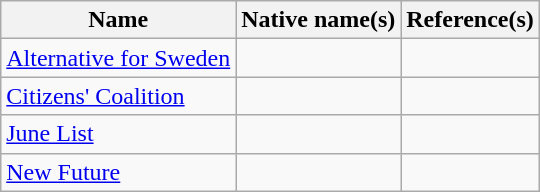<table class="wikitable">
<tr>
<th>Name</th>
<th>Native name(s)</th>
<th>Reference(s)</th>
</tr>
<tr>
<td><a href='#'>Alternative for Sweden</a></td>
<td></td>
<td></td>
</tr>
<tr>
<td><a href='#'>Citizens' Coalition</a></td>
<td></td>
<td></td>
</tr>
<tr>
<td><a href='#'>June List</a></td>
<td></td>
<td></td>
</tr>
<tr>
<td><a href='#'>New Future</a></td>
<td></td>
<td></td>
</tr>
</table>
